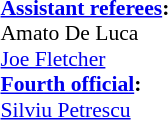<table style="width:100%;font-size:90%">
<tr>
<td><br><strong><a href='#'>Assistant referees</a>:</strong>
<br>Amato De Luca 
<br><a href='#'>Joe Fletcher</a>
<br><strong><a href='#'>Fourth official</a>:</strong>
<br><a href='#'>Silviu Petrescu</a></td>
<td style="width:60%; vertical-align:top"></td>
</tr>
</table>
